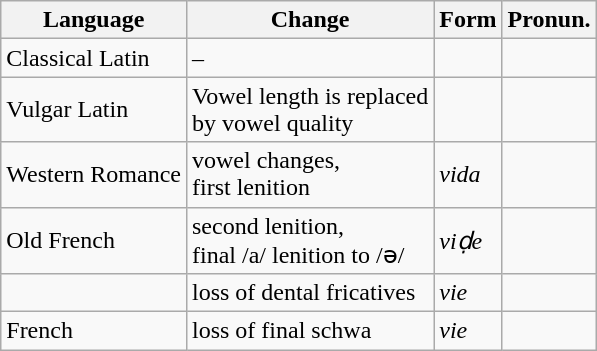<table class="wikitable" style="float: left; margin:10px">
<tr>
<th>Language</th>
<th>Change</th>
<th>Form</th>
<th>Pronun.</th>
</tr>
<tr>
<td>Classical Latin</td>
<td>–</td>
<td></td>
<td></td>
</tr>
<tr>
<td>Vulgar Latin</td>
<td>Vowel length is replaced<br>by vowel quality</td>
<td></td>
<td></td>
</tr>
<tr>
<td>Western Romance</td>
<td>vowel changes,<br> first lenition</td>
<td><em>vida</em></td>
<td></td>
</tr>
<tr>
<td>Old French</td>
<td>second lenition,<br> final /a/ lenition to /ə/</td>
<td><em>viḍe</em></td>
<td></td>
</tr>
<tr>
<td></td>
<td>loss of dental fricatives</td>
<td><em>vie</em></td>
<td></td>
</tr>
<tr>
<td>French</td>
<td>loss of final schwa</td>
<td><em>vie</em></td>
<td></td>
</tr>
</table>
